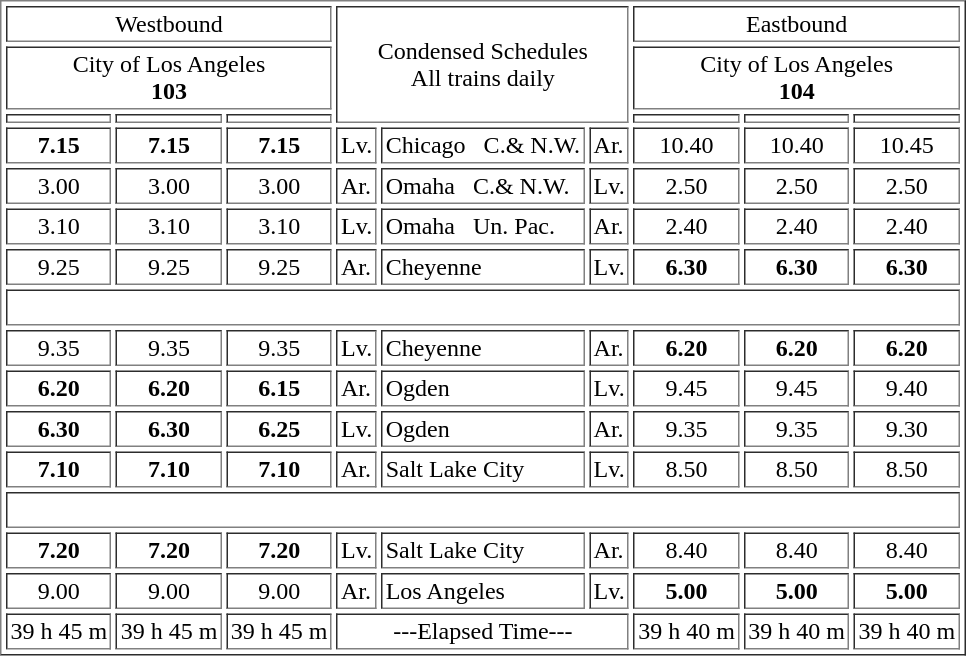<table cellspacing="3" cellpadding="2" border="1" bgcolor="white">
<tr>
<td colspan="3" align="center">Westbound<br></td>
<td colspan="3" rowspan="3" align="center">Condensed Schedules<br>All trains daily</td>
<td colspan="3" align="center">Eastbound<br></td>
</tr>
<tr>
<td colspan="3" align="center">City of Los Angeles<br><span><strong>103</strong></span></td>
<td colspan="3" align="center">City of Los Angeles<br><span><strong>104</strong></span></td>
</tr>
<tr>
<td align="center"></td>
<td align="center"></td>
<td align="center"></td>
<td align="center"></td>
<td align="center"></td>
<td align="center"></td>
</tr>
<tr>
<td align="center"><strong>7.15</strong></td>
<td align="center"><strong>7.15</strong></td>
<td align="center"><strong>7.15</strong></td>
<td>Lv.</td>
<td>Chicago   C.& N.W.</td>
<td>Ar.</td>
<td align="center">10.40 </td>
<td align="center">10.40 </td>
<td align="center">10.45 </td>
</tr>
<tr>
<td align="center">3.00 </td>
<td align="center">3.00 </td>
<td align="center">3.00 </td>
<td>Ar.</td>
<td>Omaha   C.& N.W.</td>
<td>Lv.</td>
<td align="center">2.50 </td>
<td align="center">2.50 </td>
<td align="center">2.50 </td>
</tr>
<tr>
<td align="center">3.10 </td>
<td align="center">3.10 </td>
<td align="center">3.10 </td>
<td>Lv.</td>
<td>Omaha   Un. Pac.</td>
<td>Ar.</td>
<td align="center">2.40 </td>
<td align="center">2.40 </td>
<td align="center">2.40 </td>
</tr>
<tr>
<td align="center">9.25 </td>
<td align="center">9.25 </td>
<td align="center">9.25 </td>
<td>Ar.</td>
<td>Cheyenne</td>
<td>Lv.</td>
<td align="center"><strong>6.30</strong> </td>
<td align="center"><strong>6.30</strong> </td>
<td align="center"><strong>6.30</strong> </td>
</tr>
<tr>
<td colspan="11"> </td>
</tr>
<tr>
<td align="center">9.35 </td>
<td align="center">9.35 </td>
<td align="center">9.35 </td>
<td>Lv.</td>
<td>Cheyenne</td>
<td>Ar.</td>
<td align="center"><strong>6.20</strong> </td>
<td align="center"><strong>6.20</strong> </td>
<td align="center"><strong>6.20</strong> </td>
</tr>
<tr>
<td align="center"><strong>6.20</strong> </td>
<td align="center"><strong>6.20</strong> </td>
<td align="center"><strong>6.15</strong> </td>
<td>Ar.</td>
<td>Ogden</td>
<td>Lv.</td>
<td align="center">9.45 </td>
<td align="center">9.45 </td>
<td align="center">9.40 </td>
</tr>
<tr>
<td align="center"><strong>6.30</strong> </td>
<td align="center"><strong>6.30</strong> </td>
<td align="center"><strong>6.25</strong> </td>
<td>Lv.</td>
<td>Ogden</td>
<td>Ar.</td>
<td align="center">9.35 </td>
<td align="center">9.35 </td>
<td align="center">9.30 </td>
</tr>
<tr>
<td align="center"><strong>7.10</strong> </td>
<td align="center"><strong>7.10</strong> </td>
<td align="center"><strong>7.10</strong> </td>
<td>Ar.</td>
<td>Salt Lake City</td>
<td>Lv.</td>
<td align="center">8.50 </td>
<td align="center">8.50 </td>
<td align="center">8.50 </td>
</tr>
<tr>
<td colspan="11"> </td>
</tr>
<tr>
<td align="center"><strong>7.20</strong> </td>
<td align="center"><strong>7.20</strong> </td>
<td align="center"><strong>7.20</strong> </td>
<td>Lv.</td>
<td>Salt Lake City</td>
<td>Ar.</td>
<td align="center">8.40 </td>
<td align="center">8.40 </td>
<td align="center">8.40 </td>
</tr>
<tr>
<td align="center">9.00 </td>
<td align="center">9.00 </td>
<td align="center">9.00 </td>
<td>Ar.</td>
<td>Los Angeles</td>
<td>Lv.</td>
<td align="center"><strong>5.00</strong></td>
<td align="center"><strong>5.00</strong></td>
<td align="center"><strong>5.00</strong></td>
</tr>
<tr>
<td align="center">39 h 45 m</td>
<td align="center">39 h 45 m</td>
<td align="center">39 h 45 m</td>
<td colspan="3" align="center">---Elapsed Time---</td>
<td align="center">39 h 40 m</td>
<td align="center">39 h 40 m</td>
<td align="center">39 h 40 m</td>
</tr>
</table>
